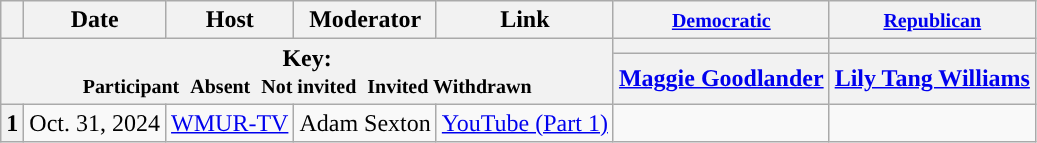<table class="wikitable" style="text-align:center;">
<tr>
<th scope="col"></th>
<th scope="col">Date</th>
<th scope="col">Host</th>
<th scope="col">Moderator</th>
<th scope="col">Link</th>
<th scope="col"><small><a href='#'>Democratic</a></small></th>
<th scope="col"><small><a href='#'>Republican</a></small></th>
</tr>
<tr>
<th colspan="5" rowspan="2">Key:<br> <small>Participant </small>  <small>Absent </small>  <small>Not invited </small>  <small>Invited  Withdrawn</small></th>
<th scope="col" style="background:"></th>
<th scope="col" style="background:"></th>
</tr>
<tr>
<th scope="col"><a href='#'>Maggie Goodlander</a></th>
<th scope="col"><a href='#'>Lily Tang Williams</a></th>
</tr>
<tr>
<th>1</th>
<td style="white-space:nowrap;">Oct. 31, 2024</td>
<td style="white-space:nowrap;"><a href='#'>WMUR-TV</a></td>
<td style="white-space:nowrap;">Adam Sexton</td>
<td style="white-space:nowrap;"><a href='#'>YouTube (Part 1)</a><br></td>
<td></td>
<td></td>
</tr>
</table>
